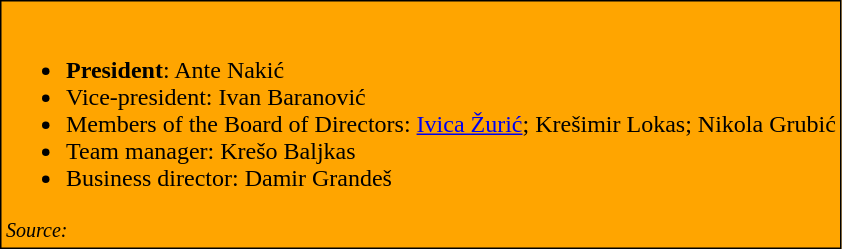<table class="toccolours" style="border: black solid 1px; background: orange;">
<tr>
<td><br><ul><li><strong>President</strong>:  Ante Nakić</li><li>Vice-president:  Ivan Baranović</li><li>Members of the Board of Directors:  <a href='#'>Ivica Žurić</a>;  Krešimir Lokas;  Nikola Grubić</li><li>Team manager:  Krešo Baljkas</li><li>Business director:  Damir Grandeš</li></ul><small> 
<em>Source: </em></small></td>
</tr>
</table>
